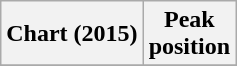<table class="wikitable sortable plainrowheaders" style="text-align:center">
<tr>
<th scope="col">Chart (2015)</th>
<th scope="col">Peak<br> position</th>
</tr>
<tr>
</tr>
</table>
